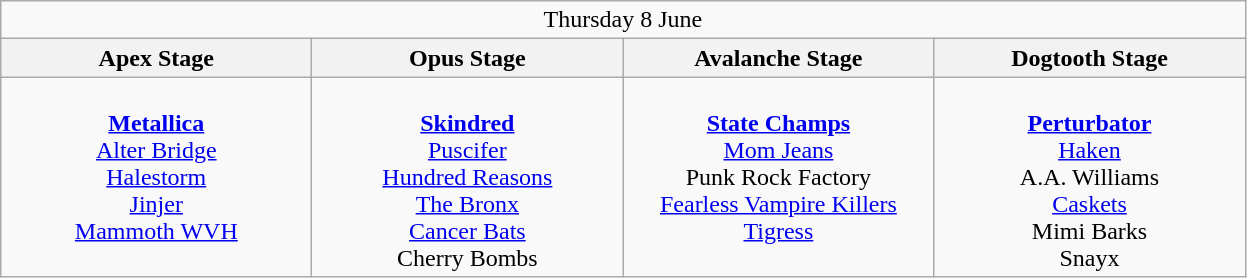<table class="wikitable">
<tr>
<td colspan="4" style="text-align:center;">Thursday 8 June</td>
</tr>
<tr>
<th>Apex Stage</th>
<th>Opus Stage</th>
<th>Avalanche Stage</th>
<th>Dogtooth Stage</th>
</tr>
<tr>
<td style="text-align:center; vertical-align:top; width:200px;"><br><strong><a href='#'>Metallica</a></strong> <br>
<a href='#'>Alter Bridge</a> <br>
<a href='#'>Halestorm</a> <br>
<a href='#'>Jinjer</a> <br>
<a href='#'>Mammoth WVH</a> <br></td>
<td style="text-align:center; vertical-align:top; width:200px;"><br><strong><a href='#'>Skindred</a></strong> <br>
<a href='#'>Puscifer</a> <br>
<a href='#'>Hundred Reasons</a> <br>
<a href='#'>The Bronx</a> <br>
<a href='#'>Cancer Bats</a> <br>
Cherry Bombs <br></td>
<td style="text-align:center; vertical-align:top; width:200px;"><br><strong><a href='#'>State Champs</a></strong> <br>
<a href='#'>Mom Jeans</a> <br>
Punk Rock Factory <br>
<a href='#'>Fearless Vampire Killers</a> <br>
<a href='#'>Tigress</a> <br></td>
<td style="text-align:center; vertical-align:top; width:200px;"><br><strong><a href='#'>Perturbator</a></strong> <br>
<a href='#'>Haken</a> <br>
A.A. Williams <br>
<a href='#'>Caskets</a> <br>
Mimi Barks <br>
Snayx <br></td>
</tr>
</table>
